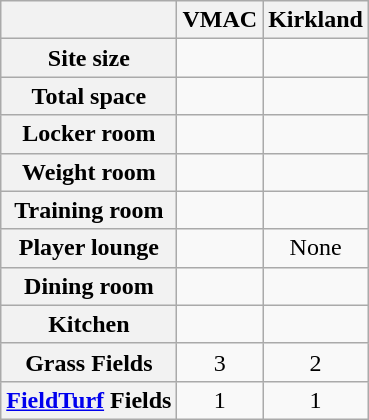<table class="wikitable" style="text-align:center">
<tr>
<th></th>
<th>VMAC</th>
<th>Kirkland</th>
</tr>
<tr>
<th>Site size</th>
<td></td>
<td></td>
</tr>
<tr>
<th>Total space</th>
<td></td>
<td></td>
</tr>
<tr>
<th>Locker room</th>
<td></td>
<td></td>
</tr>
<tr>
<th>Weight room</th>
<td></td>
<td></td>
</tr>
<tr>
<th>Training room</th>
<td></td>
<td></td>
</tr>
<tr>
<th>Player lounge</th>
<td></td>
<td>None</td>
</tr>
<tr>
<th>Dining room</th>
<td></td>
<td></td>
</tr>
<tr>
<th>Kitchen</th>
<td></td>
<td></td>
</tr>
<tr>
<th>Grass Fields</th>
<td>3</td>
<td>2</td>
</tr>
<tr>
<th><a href='#'>FieldTurf</a> Fields</th>
<td>1</td>
<td>1</td>
</tr>
</table>
